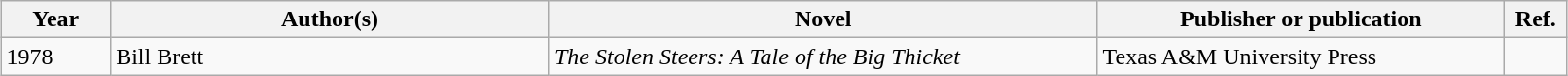<table class="sortable wikitable" width="85%" cellpadding="5" style="margin: 1em auto 1em auto">
<tr>
<th width="7%" scope="col">Year</th>
<th width="28%" scope="col">Author(s)</th>
<th width="35%" scope="col">Novel</th>
<th width="26%" scope="col">Publisher or publication</th>
<th width="4%" scope="col" class="unsortable">Ref.</th>
</tr>
<tr>
<td>1978</td>
<td>Bill Brett</td>
<td><em>The Stolen Steers: A Tale of the Big Thicket</em></td>
<td>Texas A&M University Press</td>
</tr>
</table>
